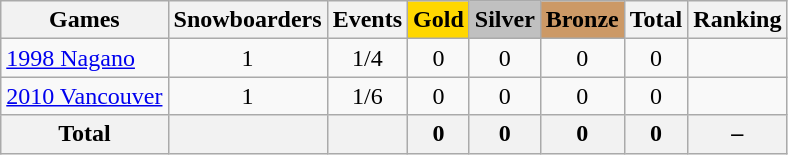<table class="wikitable sortable" style="text-align:center">
<tr>
<th>Games</th>
<th>Snowboarders</th>
<th>Events</th>
<th style="background-color:gold;">Gold</th>
<th style="background-color:silver;">Silver</th>
<th style="background-color:#c96;">Bronze</th>
<th>Total</th>
<th>Ranking</th>
</tr>
<tr>
<td align=left><a href='#'>1998 Nagano</a></td>
<td>1</td>
<td>1/4</td>
<td>0</td>
<td>0</td>
<td>0</td>
<td>0</td>
<td></td>
</tr>
<tr>
<td align=left><a href='#'>2010 Vancouver</a></td>
<td>1</td>
<td>1/6</td>
<td>0</td>
<td>0</td>
<td>0</td>
<td>0</td>
<td></td>
</tr>
<tr>
<th>Total</th>
<th></th>
<th></th>
<th>0</th>
<th>0</th>
<th>0</th>
<th>0</th>
<th>–</th>
</tr>
</table>
